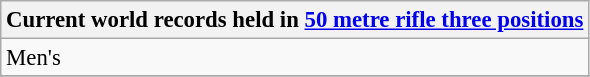<table class="wikitable" style="font-size: 95%">
<tr>
<th colspan=7>Current world records held in <a href='#'>50 metre rifle three positions</a></th>
</tr>
<tr>
<td>Men's<br></td>
</tr>
<tr>
</tr>
</table>
